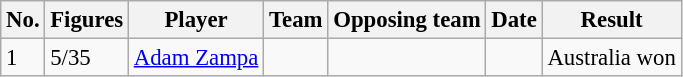<table class="wikitable sortable" style="font-size:95%">
<tr>
<th>No.</th>
<th>Figures</th>
<th>Player</th>
<th>Team</th>
<th>Opposing team</th>
<th>Date</th>
<th>Result</th>
</tr>
<tr>
<td>1</td>
<td>5/35</td>
<td><a href='#'>Adam Zampa</a></td>
<td></td>
<td></td>
<td></td>
<td>Australia won</td>
</tr>
</table>
